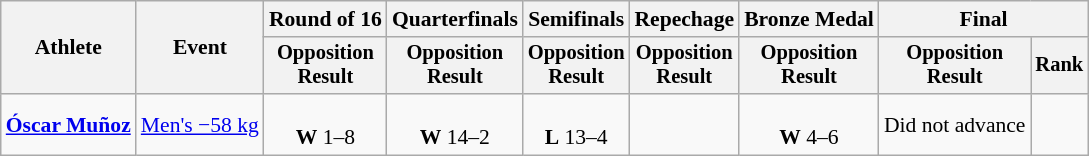<table class="wikitable" style="font-size:90%">
<tr>
<th rowspan="2">Athlete</th>
<th rowspan="2">Event</th>
<th>Round of 16</th>
<th>Quarterfinals</th>
<th>Semifinals</th>
<th>Repechage</th>
<th>Bronze Medal</th>
<th colspan=2>Final</th>
</tr>
<tr style="font-size:95%">
<th>Opposition<br>Result</th>
<th>Opposition<br>Result</th>
<th>Opposition<br>Result</th>
<th>Opposition<br>Result</th>
<th>Opposition<br>Result</th>
<th>Opposition<br>Result</th>
<th>Rank</th>
</tr>
<tr align=center>
<td align=left><strong><a href='#'>Óscar Muñoz</a></strong></td>
<td align=left><a href='#'>Men's −58 kg</a></td>
<td><br><strong>W</strong> 1–8</td>
<td><br><strong>W</strong> 14–2 </td>
<td><br><strong>L</strong> 13–4</td>
<td></td>
<td><br><strong>W</strong> 4–6</td>
<td>Did not advance</td>
<td></td>
</tr>
</table>
